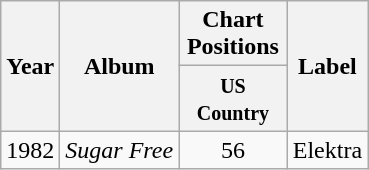<table class="wikitable">
<tr>
<th rowspan="2">Year</th>
<th rowspan="2">Album</th>
<th colspan="1">Chart Positions</th>
<th rowspan="2">Label</th>
</tr>
<tr>
<th width="65"><small>US Country</small></th>
</tr>
<tr>
<td>1982</td>
<td><em>Sugar Free</em></td>
<td align="center">56</td>
<td>Elektra</td>
</tr>
</table>
